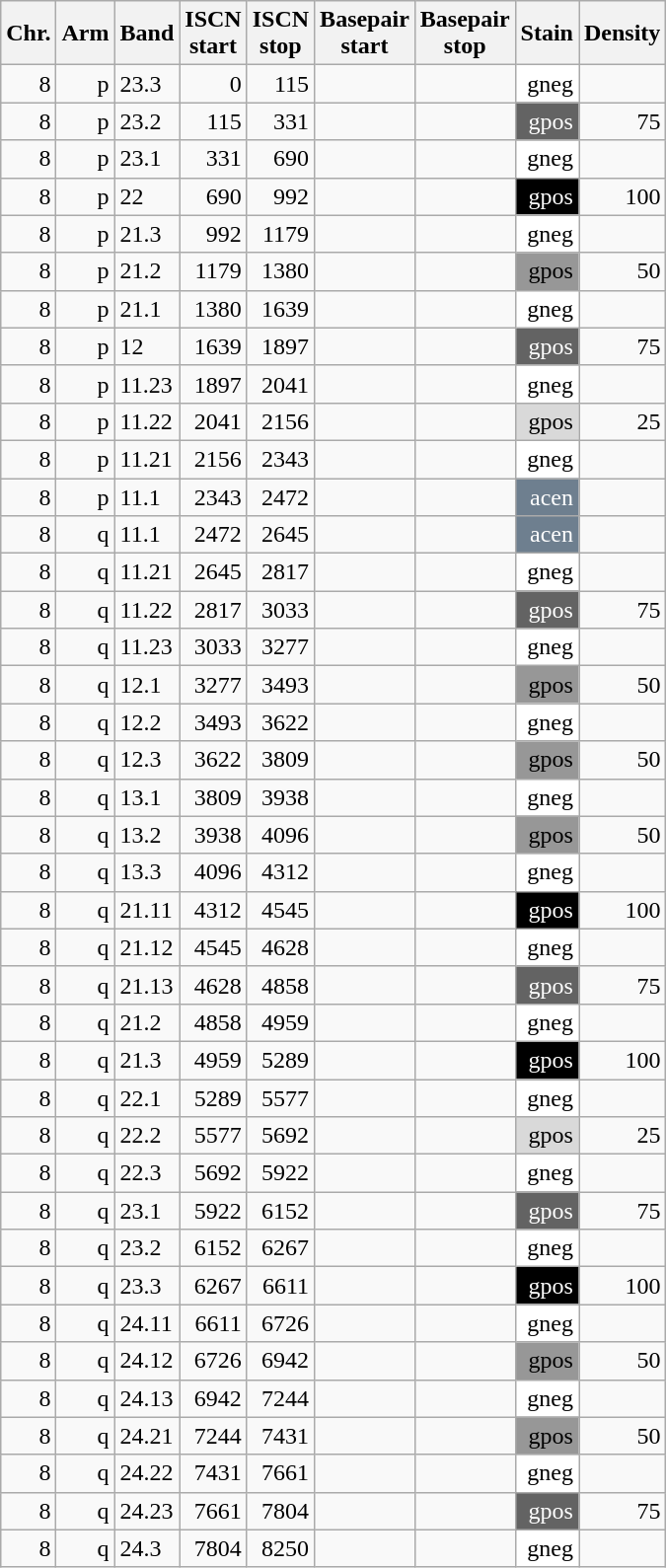<table class="wikitable" style="text-align:right">
<tr>
<th>Chr.</th>
<th>Arm</th>
<th>Band</th>
<th>ISCN<br>start</th>
<th>ISCN<br>stop</th>
<th>Basepair<br>start</th>
<th>Basepair<br>stop</th>
<th>Stain</th>
<th>Density</th>
</tr>
<tr>
<td>8</td>
<td>p</td>
<td style="text-align:left">23.3</td>
<td>0</td>
<td>115</td>
<td></td>
<td></td>
<td style="background:white">gneg</td>
<td></td>
</tr>
<tr>
<td>8</td>
<td>p</td>
<td style="text-align:left">23.2</td>
<td>115</td>
<td>331</td>
<td></td>
<td></td>
<td style="background:#636363; color:white;">gpos</td>
<td>75</td>
</tr>
<tr>
<td>8</td>
<td>p</td>
<td style="text-align:left">23.1</td>
<td>331</td>
<td>690</td>
<td></td>
<td></td>
<td style="background:white">gneg</td>
<td></td>
</tr>
<tr>
<td>8</td>
<td>p</td>
<td style="text-align:left">22</td>
<td>690</td>
<td>992</td>
<td></td>
<td></td>
<td style="background:black; color:white;">gpos</td>
<td>100</td>
</tr>
<tr>
<td>8</td>
<td>p</td>
<td style="text-align:left">21.3</td>
<td>992</td>
<td>1179</td>
<td></td>
<td></td>
<td style="background:white">gneg</td>
<td></td>
</tr>
<tr>
<td>8</td>
<td>p</td>
<td style="text-align:left">21.2</td>
<td>1179</td>
<td>1380</td>
<td></td>
<td></td>
<td style="background:#979797">gpos</td>
<td>50</td>
</tr>
<tr>
<td>8</td>
<td>p</td>
<td style="text-align:left">21.1</td>
<td>1380</td>
<td>1639</td>
<td></td>
<td></td>
<td style="background:white">gneg</td>
<td></td>
</tr>
<tr>
<td>8</td>
<td>p</td>
<td style="text-align:left">12</td>
<td>1639</td>
<td>1897</td>
<td></td>
<td></td>
<td style="background:#636363; color:white;">gpos</td>
<td>75</td>
</tr>
<tr>
<td>8</td>
<td>p</td>
<td style="text-align:left">11.23</td>
<td>1897</td>
<td>2041</td>
<td></td>
<td></td>
<td style="background:white">gneg</td>
<td></td>
</tr>
<tr>
<td>8</td>
<td>p</td>
<td style="text-align:left">11.22</td>
<td>2041</td>
<td>2156</td>
<td></td>
<td></td>
<td style="background:#d9d9d9">gpos</td>
<td>25</td>
</tr>
<tr>
<td>8</td>
<td>p</td>
<td style="text-align:left">11.21</td>
<td>2156</td>
<td>2343</td>
<td></td>
<td></td>
<td style="background:white">gneg</td>
<td></td>
</tr>
<tr>
<td>8</td>
<td>p</td>
<td style="text-align:left">11.1</td>
<td>2343</td>
<td>2472</td>
<td></td>
<td></td>
<td style="background:#6e7f8f; color:white;">acen</td>
<td></td>
</tr>
<tr>
<td>8</td>
<td>q</td>
<td style="text-align:left">11.1</td>
<td>2472</td>
<td>2645</td>
<td></td>
<td></td>
<td style="background:#6e7f8f; color:white;">acen</td>
<td></td>
</tr>
<tr>
<td>8</td>
<td>q</td>
<td style="text-align:left">11.21</td>
<td>2645</td>
<td>2817</td>
<td></td>
<td></td>
<td style="background:white">gneg</td>
<td></td>
</tr>
<tr>
<td>8</td>
<td>q</td>
<td style="text-align:left">11.22</td>
<td>2817</td>
<td>3033</td>
<td></td>
<td></td>
<td style="background:#636363; color:white;">gpos</td>
<td>75</td>
</tr>
<tr>
<td>8</td>
<td>q</td>
<td style="text-align:left">11.23</td>
<td>3033</td>
<td>3277</td>
<td></td>
<td></td>
<td style="background:white">gneg</td>
<td></td>
</tr>
<tr>
<td>8</td>
<td>q</td>
<td style="text-align:left">12.1</td>
<td>3277</td>
<td>3493</td>
<td></td>
<td></td>
<td style="background:#979797">gpos</td>
<td>50</td>
</tr>
<tr>
<td>8</td>
<td>q</td>
<td style="text-align:left">12.2</td>
<td>3493</td>
<td>3622</td>
<td></td>
<td></td>
<td style="background:white">gneg</td>
<td></td>
</tr>
<tr>
<td>8</td>
<td>q</td>
<td style="text-align:left">12.3</td>
<td>3622</td>
<td>3809</td>
<td></td>
<td></td>
<td style="background:#979797">gpos</td>
<td>50</td>
</tr>
<tr>
<td>8</td>
<td>q</td>
<td style="text-align:left">13.1</td>
<td>3809</td>
<td>3938</td>
<td></td>
<td></td>
<td style="background:white">gneg</td>
<td></td>
</tr>
<tr>
<td>8</td>
<td>q</td>
<td style="text-align:left">13.2</td>
<td>3938</td>
<td>4096</td>
<td></td>
<td></td>
<td style="background:#979797">gpos</td>
<td>50</td>
</tr>
<tr>
<td>8</td>
<td>q</td>
<td style="text-align:left">13.3</td>
<td>4096</td>
<td>4312</td>
<td></td>
<td></td>
<td style="background:white">gneg</td>
<td></td>
</tr>
<tr>
<td>8</td>
<td>q</td>
<td style="text-align:left">21.11</td>
<td>4312</td>
<td>4545</td>
<td></td>
<td></td>
<td style="background:black; color:white;">gpos</td>
<td>100</td>
</tr>
<tr>
<td>8</td>
<td>q</td>
<td style="text-align:left">21.12</td>
<td>4545</td>
<td>4628</td>
<td></td>
<td></td>
<td style="background:white">gneg</td>
<td></td>
</tr>
<tr>
<td>8</td>
<td>q</td>
<td style="text-align:left">21.13</td>
<td>4628</td>
<td>4858</td>
<td></td>
<td></td>
<td style="background:#636363; color:white;">gpos</td>
<td>75</td>
</tr>
<tr>
<td>8</td>
<td>q</td>
<td style="text-align:left">21.2</td>
<td>4858</td>
<td>4959</td>
<td></td>
<td></td>
<td style="background:white">gneg</td>
<td></td>
</tr>
<tr>
<td>8</td>
<td>q</td>
<td style="text-align:left">21.3</td>
<td>4959</td>
<td>5289</td>
<td></td>
<td></td>
<td style="background:black; color:white;">gpos</td>
<td>100</td>
</tr>
<tr>
<td>8</td>
<td>q</td>
<td style="text-align:left">22.1</td>
<td>5289</td>
<td>5577</td>
<td></td>
<td></td>
<td style="background:white">gneg</td>
<td></td>
</tr>
<tr>
<td>8</td>
<td>q</td>
<td style="text-align:left">22.2</td>
<td>5577</td>
<td>5692</td>
<td></td>
<td></td>
<td style="background:#d9d9d9">gpos</td>
<td>25</td>
</tr>
<tr>
<td>8</td>
<td>q</td>
<td style="text-align:left">22.3</td>
<td>5692</td>
<td>5922</td>
<td></td>
<td></td>
<td style="background:white">gneg</td>
<td></td>
</tr>
<tr>
<td>8</td>
<td>q</td>
<td style="text-align:left">23.1</td>
<td>5922</td>
<td>6152</td>
<td></td>
<td></td>
<td style="background:#636363; color:white;">gpos</td>
<td>75</td>
</tr>
<tr>
<td>8</td>
<td>q</td>
<td style="text-align:left">23.2</td>
<td>6152</td>
<td>6267</td>
<td></td>
<td></td>
<td style="background:white">gneg</td>
<td></td>
</tr>
<tr>
<td>8</td>
<td>q</td>
<td style="text-align:left">23.3</td>
<td>6267</td>
<td>6611</td>
<td></td>
<td></td>
<td style="background:black; color:white;">gpos</td>
<td>100</td>
</tr>
<tr>
<td>8</td>
<td>q</td>
<td style="text-align:left">24.11</td>
<td>6611</td>
<td>6726</td>
<td></td>
<td></td>
<td style="background:white">gneg</td>
<td></td>
</tr>
<tr>
<td>8</td>
<td>q</td>
<td style="text-align:left">24.12</td>
<td>6726</td>
<td>6942</td>
<td></td>
<td></td>
<td style="background:#979797">gpos</td>
<td>50</td>
</tr>
<tr>
<td>8</td>
<td>q</td>
<td style="text-align:left">24.13</td>
<td>6942</td>
<td>7244</td>
<td></td>
<td></td>
<td style="background:white">gneg</td>
<td></td>
</tr>
<tr>
<td>8</td>
<td>q</td>
<td style="text-align:left">24.21</td>
<td>7244</td>
<td>7431</td>
<td></td>
<td></td>
<td style="background:#979797">gpos</td>
<td>50</td>
</tr>
<tr>
<td>8</td>
<td>q</td>
<td style="text-align:left">24.22</td>
<td>7431</td>
<td>7661</td>
<td></td>
<td></td>
<td style="background:white">gneg</td>
<td></td>
</tr>
<tr>
<td>8</td>
<td>q</td>
<td style="text-align:left">24.23</td>
<td>7661</td>
<td>7804</td>
<td></td>
<td></td>
<td style="background:#636363; color:white;">gpos</td>
<td>75</td>
</tr>
<tr>
<td>8</td>
<td>q</td>
<td style="text-align:left">24.3</td>
<td>7804</td>
<td>8250</td>
<td></td>
<td></td>
<td style="background:white">gneg</td>
<td></td>
</tr>
</table>
